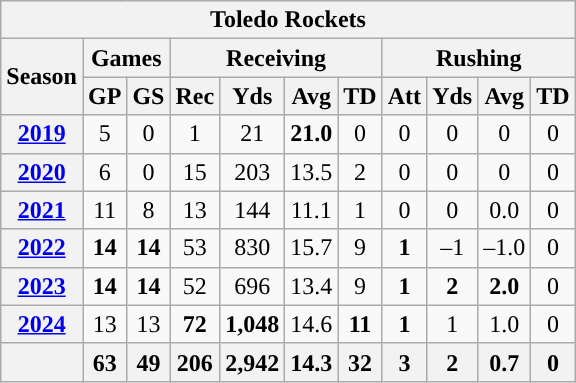<table class="wikitable" style="text-align:center;">
<tr>
<th colspan="11">Toledo Rockets</th>
</tr>
<tr>
<th rowspan="2">Season</th>
<th colspan="2">Games</th>
<th colspan="4">Receiving</th>
<th colspan="4">Rushing</th>
</tr>
<tr>
<th>GP</th>
<th>GS</th>
<th>Rec</th>
<th>Yds</th>
<th>Avg</th>
<th>TD</th>
<th>Att</th>
<th>Yds</th>
<th>Avg</th>
<th>TD</th>
</tr>
<tr>
<th><a href='#'>2019</a></th>
<td>5</td>
<td>0</td>
<td>1</td>
<td>21</td>
<td><strong>21.0</strong></td>
<td>0</td>
<td>0</td>
<td>0</td>
<td>0</td>
<td>0</td>
</tr>
<tr>
<th><a href='#'>2020</a></th>
<td>6</td>
<td>0</td>
<td>15</td>
<td>203</td>
<td>13.5</td>
<td>2</td>
<td>0</td>
<td>0</td>
<td>0</td>
<td>0</td>
</tr>
<tr>
<th><a href='#'>2021</a></th>
<td>11</td>
<td>8</td>
<td>13</td>
<td>144</td>
<td>11.1</td>
<td>1</td>
<td>0</td>
<td>0</td>
<td>0.0</td>
<td>0</td>
</tr>
<tr>
<th><a href='#'>2022</a></th>
<td><strong>14</strong></td>
<td><strong>14</strong></td>
<td>53</td>
<td>830</td>
<td>15.7</td>
<td>9</td>
<td><strong>1</strong></td>
<td>–1</td>
<td>–1.0</td>
<td>0</td>
</tr>
<tr>
<th><a href='#'>2023</a></th>
<td><strong>14</strong></td>
<td><strong>14</strong></td>
<td>52</td>
<td>696</td>
<td>13.4</td>
<td>9</td>
<td><strong>1</strong></td>
<td><strong>2</strong></td>
<td><strong>2.0</strong></td>
<td>0</td>
</tr>
<tr>
<th><a href='#'>2024</a></th>
<td>13</td>
<td>13</td>
<td><strong>72</strong></td>
<td><strong>1,048</strong></td>
<td>14.6</td>
<td><strong>11</strong></td>
<td><strong>1</strong></td>
<td>1</td>
<td>1.0</td>
<td>0</td>
</tr>
<tr>
<th></th>
<th>63</th>
<th>49</th>
<th>206</th>
<th>2,942</th>
<th>14.3</th>
<th>32</th>
<th>3</th>
<th>2</th>
<th>0.7</th>
<th>0</th>
</tr>
</table>
